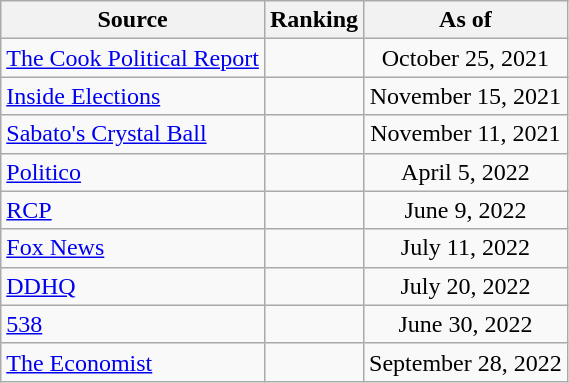<table class="wikitable" style="text-align:center">
<tr>
<th>Source</th>
<th>Ranking</th>
<th>As of</th>
</tr>
<tr>
<td align=left><a href='#'>The Cook Political Report</a></td>
<td></td>
<td>October 25, 2021</td>
</tr>
<tr>
<td align=left><a href='#'>Inside Elections</a></td>
<td></td>
<td>November 15, 2021</td>
</tr>
<tr>
<td align=left><a href='#'>Sabato's Crystal Ball</a></td>
<td></td>
<td>November 11, 2021</td>
</tr>
<tr>
<td align="left"><a href='#'>Politico</a></td>
<td></td>
<td>April 5, 2022</td>
</tr>
<tr>
<td align="left"><a href='#'>RCP</a></td>
<td></td>
<td>June 9, 2022</td>
</tr>
<tr>
<td align=left><a href='#'>Fox News</a></td>
<td></td>
<td>July 11, 2022</td>
</tr>
<tr>
<td align="left"><a href='#'>DDHQ</a></td>
<td></td>
<td>July 20, 2022</td>
</tr>
<tr>
<td align="left"><a href='#'>538</a></td>
<td></td>
<td>June 30, 2022</td>
</tr>
<tr>
<td align="left"><a href='#'>The Economist</a></td>
<td></td>
<td>September 28, 2022</td>
</tr>
</table>
